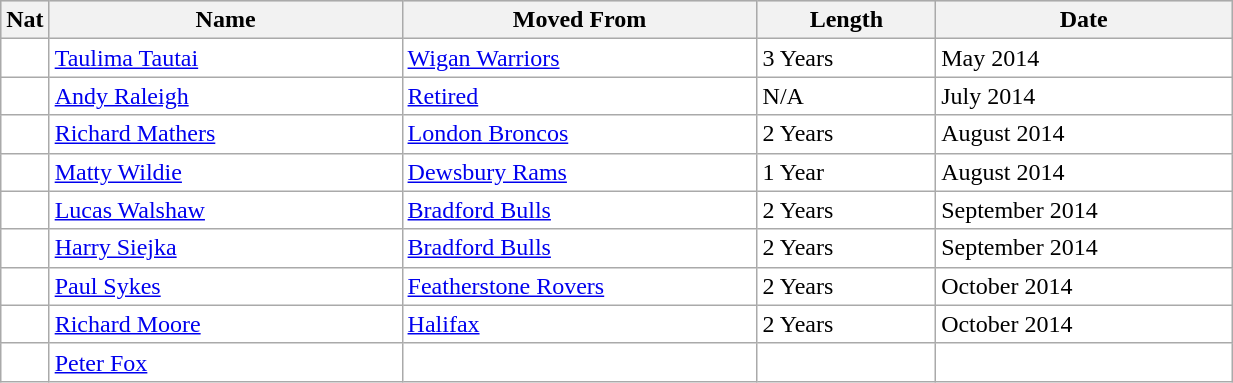<table class="wikitable"  style="width:65%; text-align=center; background:white;">
<tr style="background:#d0d0d0;">
<th>Nat</th>
<th width=30%>Name</th>
<th width=30%>Moved From</th>
<th width=15%>Length</th>
<th width=30%>Date</th>
</tr>
<tr>
<td></td>
<td><a href='#'>Taulima Tautai</a></td>
<td><a href='#'>Wigan Warriors</a></td>
<td>3 Years</td>
<td>May 2014</td>
</tr>
<tr>
<td></td>
<td><a href='#'>Andy Raleigh</a></td>
<td><a href='#'>Retired</a></td>
<td>N/A</td>
<td>July 2014</td>
</tr>
<tr>
<td></td>
<td><a href='#'>Richard Mathers</a></td>
<td><a href='#'>London Broncos</a></td>
<td>2 Years</td>
<td>August 2014</td>
</tr>
<tr>
<td></td>
<td><a href='#'>Matty Wildie</a></td>
<td><a href='#'>Dewsbury Rams</a></td>
<td>1 Year</td>
<td>August 2014</td>
</tr>
<tr>
<td></td>
<td><a href='#'>Lucas Walshaw</a></td>
<td><a href='#'>Bradford Bulls</a></td>
<td>2 Years</td>
<td>September 2014</td>
</tr>
<tr>
<td></td>
<td><a href='#'>Harry Siejka</a></td>
<td><a href='#'>Bradford Bulls</a></td>
<td>2 Years</td>
<td>September 2014</td>
</tr>
<tr>
<td></td>
<td><a href='#'>Paul Sykes</a></td>
<td><a href='#'>Featherstone Rovers</a></td>
<td>2 Years</td>
<td>October 2014</td>
</tr>
<tr>
<td></td>
<td><a href='#'>Richard Moore</a></td>
<td><a href='#'>Halifax</a></td>
<td>2 Years</td>
<td>October 2014</td>
</tr>
<tr>
<td></td>
<td><a href='#'>Peter Fox</a></td>
<td></td>
<td></td>
<td></td>
</tr>
</table>
